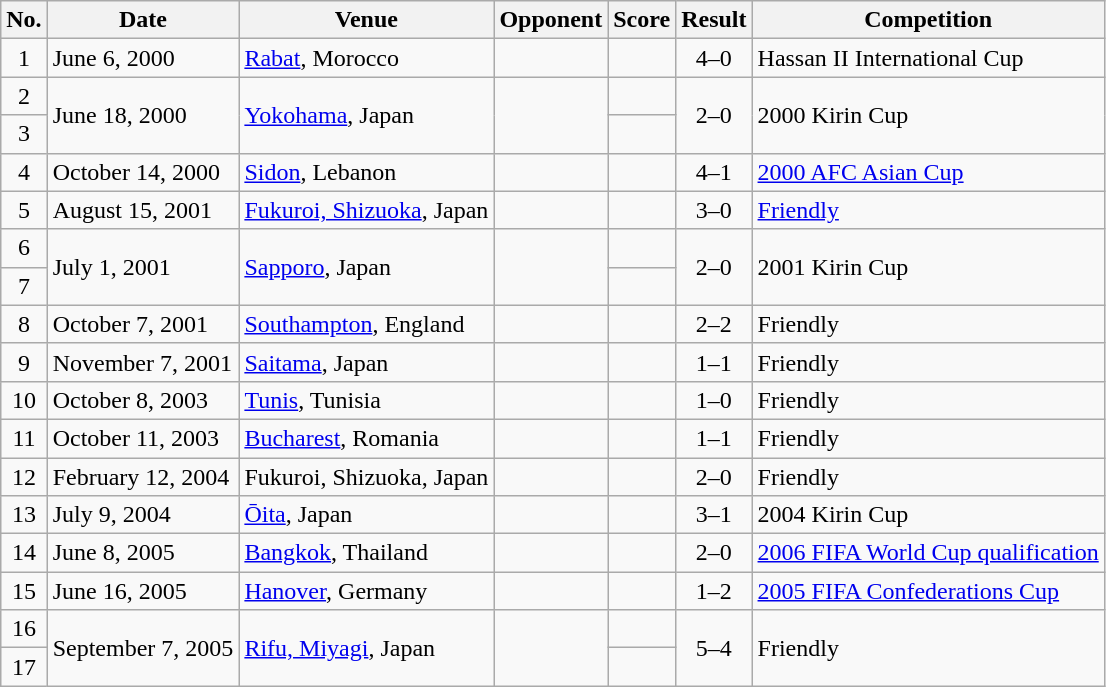<table class="wikitable sortable">
<tr>
<th scope="col">No.</th>
<th scope="col">Date</th>
<th scope="col">Venue</th>
<th scope="col">Opponent</th>
<th scope="col">Score</th>
<th scope="col">Result</th>
<th scope="col">Competition</th>
</tr>
<tr>
<td align="center">1</td>
<td>June 6, 2000</td>
<td><a href='#'>Rabat</a>, Morocco</td>
<td></td>
<td></td>
<td align="center">4–0</td>
<td>Hassan II International Cup</td>
</tr>
<tr>
<td align="center">2</td>
<td rowspan="2">June 18, 2000</td>
<td rowspan="2"><a href='#'>Yokohama</a>, Japan</td>
<td rowspan="2"></td>
<td></td>
<td rowspan="2" style="text-align:center">2–0</td>
<td rowspan="2">2000 Kirin Cup</td>
</tr>
<tr>
<td align="center">3</td>
<td></td>
</tr>
<tr>
<td align="center">4</td>
<td>October 14, 2000</td>
<td><a href='#'>Sidon</a>, Lebanon</td>
<td></td>
<td></td>
<td align="center">4–1</td>
<td><a href='#'>2000  AFC Asian Cup</a></td>
</tr>
<tr>
<td align="center">5</td>
<td>August 15, 2001</td>
<td><a href='#'>Fukuroi, Shizuoka</a>, Japan</td>
<td></td>
<td></td>
<td align="center">3–0</td>
<td><a href='#'>Friendly</a></td>
</tr>
<tr>
<td align="center">6</td>
<td rowspan="2">July 1, 2001</td>
<td rowspan="2"><a href='#'>Sapporo</a>, Japan</td>
<td rowspan="2"></td>
<td></td>
<td rowspan="2" style="text-align:center">2–0</td>
<td rowspan="2">2001 Kirin Cup</td>
</tr>
<tr>
<td align="center">7</td>
<td></td>
</tr>
<tr>
<td align="center">8</td>
<td>October 7, 2001</td>
<td><a href='#'>Southampton</a>, England</td>
<td></td>
<td></td>
<td align="center">2–2</td>
<td>Friendly</td>
</tr>
<tr>
<td align="center">9</td>
<td>November 7, 2001</td>
<td><a href='#'>Saitama</a>, Japan</td>
<td></td>
<td></td>
<td align="center">1–1</td>
<td>Friendly</td>
</tr>
<tr>
<td align="center">10</td>
<td>October 8, 2003</td>
<td><a href='#'>Tunis</a>, Tunisia</td>
<td></td>
<td></td>
<td align="center">1–0</td>
<td>Friendly</td>
</tr>
<tr>
<td align="center">11</td>
<td>October 11, 2003</td>
<td><a href='#'>Bucharest</a>, Romania</td>
<td></td>
<td></td>
<td align="center">1–1</td>
<td>Friendly</td>
</tr>
<tr>
<td align="center">12</td>
<td>February 12, 2004</td>
<td>Fukuroi, Shizuoka, Japan</td>
<td></td>
<td></td>
<td align="center">2–0</td>
<td>Friendly</td>
</tr>
<tr>
<td align="center">13</td>
<td>July 9, 2004</td>
<td><a href='#'>Ōita</a>, Japan</td>
<td></td>
<td></td>
<td align="center">3–1</td>
<td>2004 Kirin Cup</td>
</tr>
<tr>
<td align="center">14</td>
<td>June 8, 2005</td>
<td><a href='#'>Bangkok</a>, Thailand</td>
<td></td>
<td></td>
<td align="center">2–0</td>
<td><a href='#'>2006 FIFA World Cup qualification</a></td>
</tr>
<tr>
<td align="center">15</td>
<td>June 16, 2005</td>
<td><a href='#'>Hanover</a>, Germany</td>
<td></td>
<td></td>
<td align="center">1–2</td>
<td><a href='#'>2005 FIFA Confederations Cup</a></td>
</tr>
<tr>
<td align="center">16</td>
<td rowspan="2">September 7, 2005</td>
<td rowspan="2"><a href='#'>Rifu, Miyagi</a>, Japan</td>
<td rowspan="2"></td>
<td></td>
<td rowspan="2" style="text-align:center">5–4</td>
<td rowspan="2">Friendly</td>
</tr>
<tr>
<td align="center">17</td>
<td></td>
</tr>
</table>
